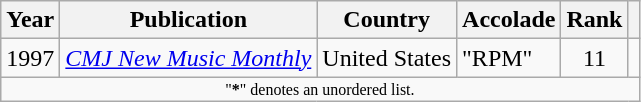<table class="wikitable sortable" style="margin:0em 1em 1em 0pt">
<tr>
<th>Year</th>
<th>Publication</th>
<th>Country</th>
<th>Accolade</th>
<th>Rank</th>
<th class=unsortable></th>
</tr>
<tr>
<td align=center>1997</td>
<td><em><a href='#'>CMJ New Music Monthly</a></em></td>
<td>United States</td>
<td>"RPM"</td>
<td align=center>11</td>
<td></td>
</tr>
<tr class="sortbottom">
<td colspan=6 style=font-size:8pt; align=center>"<strong>*</strong>" denotes an unordered list.</td>
</tr>
</table>
